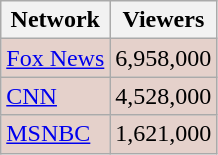<table class="wikitable">
<tr>
<th>Network</th>
<th>Viewers</th>
</tr>
<tr style="background:#e5d1cb;">
<td><a href='#'>Fox News</a></td>
<td>6,958,000</td>
</tr>
<tr style="background:#e5d1cb;">
<td><a href='#'>CNN</a></td>
<td>4,528,000</td>
</tr>
<tr style="background:#e5d1cb;">
<td><a href='#'>MSNBC</a></td>
<td>1,621,000</td>
</tr>
</table>
